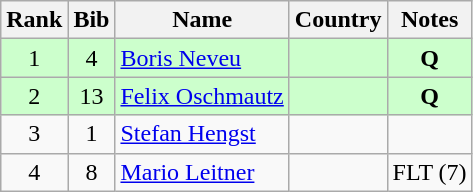<table class="wikitable" style="text-align:center;">
<tr>
<th>Rank</th>
<th>Bib</th>
<th>Name</th>
<th>Country</th>
<th>Notes</th>
</tr>
<tr bgcolor=ccffcc>
<td>1</td>
<td>4</td>
<td align=left><a href='#'>Boris Neveu</a></td>
<td align=left></td>
<td><strong>Q</strong></td>
</tr>
<tr bgcolor=ccffcc>
<td>2</td>
<td>13</td>
<td align=left><a href='#'>Felix Oschmautz</a></td>
<td align=left></td>
<td><strong>Q</strong></td>
</tr>
<tr>
<td>3</td>
<td>1</td>
<td align=left><a href='#'>Stefan Hengst</a></td>
<td align=left></td>
<td></td>
</tr>
<tr>
<td>4</td>
<td>8</td>
<td align=left><a href='#'>Mario Leitner</a></td>
<td align=left></td>
<td>FLT (7)</td>
</tr>
</table>
